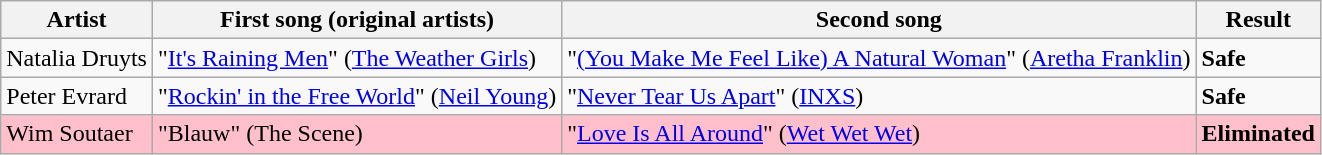<table class=wikitable>
<tr>
<th>Artist</th>
<th>First song (original artists)</th>
<th>Second song</th>
<th>Result</th>
</tr>
<tr>
<td>Natalia Druyts</td>
<td>"<a href='#'>It's Raining Men</a>" (<a href='#'>The Weather Girls</a>)</td>
<td>"<a href='#'>(You Make Me Feel Like) A Natural Woman</a>" (<a href='#'>Aretha Franklin</a>)</td>
<td><strong>Safe</strong></td>
</tr>
<tr>
<td>Peter Evrard</td>
<td>"<a href='#'>Rockin' in the Free World</a>" (<a href='#'>Neil Young</a>)</td>
<td>"<a href='#'>Never Tear Us Apart</a>" (<a href='#'>INXS</a>)</td>
<td><strong>Safe</strong></td>
</tr>
<tr style="background:pink;">
<td>Wim Soutaer</td>
<td>"Blauw" (The Scene)</td>
<td>"<a href='#'>Love Is All Around</a>" (<a href='#'>Wet Wet Wet</a>)</td>
<td><strong>Eliminated</strong></td>
</tr>
</table>
